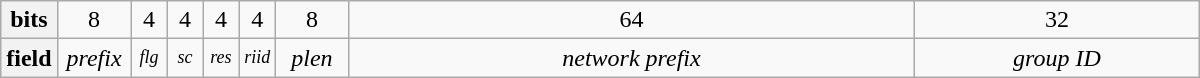<table class="wikitable" style="width: 800px">
<tr>
<th style="width:0;">bits</th>
<td style="text-align: center; width: 6.2%;">8</td>
<td style="text-align: center; width: 3.1%; padding: 0px;">4</td>
<td style="text-align: center; width: 3.1%; padding: 0px;">4</td>
<td style="text-align: center; width: 3.1%; padding: 0px;">4</td>
<td style="text-align: center; width: 3.1%; padding: 0px;">4</td>
<td style="text-align: center; width: 6.2%;">8</td>
<td style="text-align: center; width: 50%;">64</td>
<td style="text-align: center; width: 25%;">32</td>
</tr>
<tr>
<th style="width:0;">field</th>
<td style="text-align: center;"><em>prefix</em></td>
<td style="text-align: center; font-size: .75em; padding: 0px;"><em>flg</em></td>
<td style="text-align: center; font-size: .75em; padding: 0px;"><em>sc</em></td>
<td style="text-align: center; font-size: .75em; padding: 0px;"><em>res</em></td>
<td style="text-align: center; font-size: .75em; padding: 0px;"><em>riid</em></td>
<td style="text-align: center;"><em>plen</em></td>
<td style="text-align: center;"><em>network prefix</em></td>
<td style="text-align: center;"><em>group ID</em></td>
</tr>
</table>
